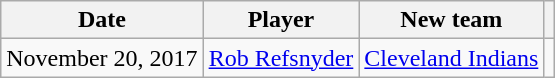<table class="wikitable">
<tr>
<th>Date</th>
<th>Player</th>
<th>New team</th>
<th></th>
</tr>
<tr>
<td>November 20, 2017</td>
<td><a href='#'>Rob Refsnyder</a></td>
<td><a href='#'>Cleveland Indians</a></td>
<td></td>
</tr>
</table>
